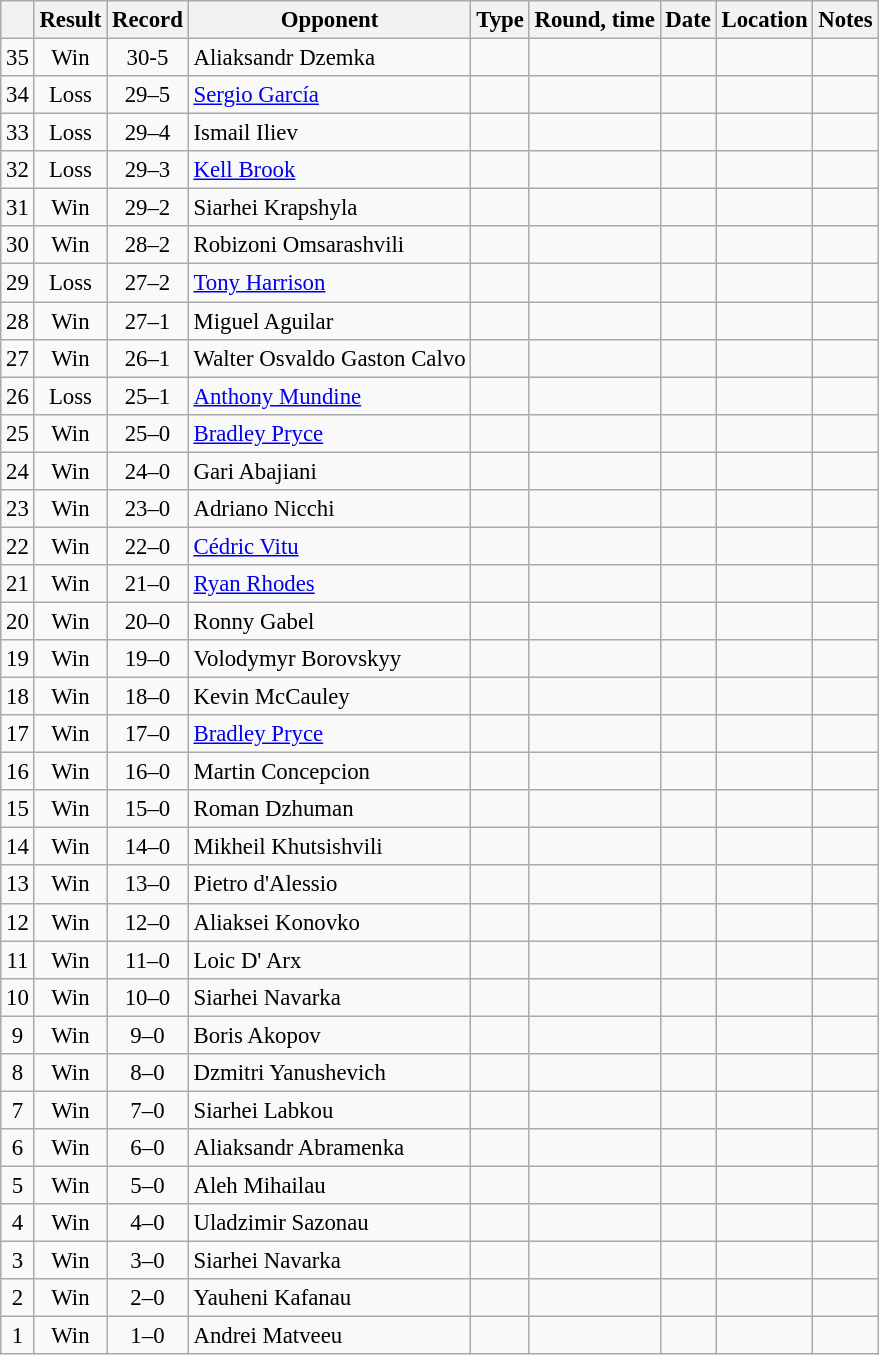<table class="wikitable" style="text-align:center; font-size:95%">
<tr>
<th></th>
<th>Result</th>
<th>Record</th>
<th>Opponent</th>
<th>Type</th>
<th>Round, time</th>
<th>Date</th>
<th>Location</th>
<th>Notes</th>
</tr>
<tr>
<td>35</td>
<td>Win</td>
<td>30-5</td>
<td align=left> Aliaksandr Dzemka</td>
<td></td>
<td></td>
<td></td>
<td align=left> </td>
<td align=left></td>
</tr>
<tr>
<td>34</td>
<td>Loss</td>
<td>29–5</td>
<td align=left> <a href='#'>Sergio García</a></td>
<td></td>
<td></td>
<td></td>
<td align=left> </td>
<td align=left></td>
</tr>
<tr>
<td>33</td>
<td>Loss</td>
<td>29–4</td>
<td align=left> Ismail Iliev</td>
<td></td>
<td></td>
<td></td>
<td align=left> </td>
<td align=left></td>
</tr>
<tr>
<td>32</td>
<td>Loss</td>
<td>29–3</td>
<td align=left> <a href='#'>Kell Brook</a></td>
<td></td>
<td></td>
<td></td>
<td align=left> </td>
<td align=left></td>
</tr>
<tr>
<td>31</td>
<td>Win</td>
<td>29–2</td>
<td align=left> Siarhei Krapshyla</td>
<td></td>
<td></td>
<td></td>
<td align=left> </td>
<td align=left></td>
</tr>
<tr>
<td>30</td>
<td>Win</td>
<td>28–2</td>
<td align=left> Robizoni Omsarashvili</td>
<td></td>
<td></td>
<td></td>
<td align=left> </td>
<td align=left></td>
</tr>
<tr>
<td>29</td>
<td>Loss</td>
<td>27–2</td>
<td align=left> <a href='#'>Tony Harrison</a></td>
<td></td>
<td></td>
<td></td>
<td align=left> </td>
<td align=left></td>
</tr>
<tr>
<td>28</td>
<td>Win</td>
<td>27–1</td>
<td align=left> Miguel Aguilar</td>
<td></td>
<td></td>
<td></td>
<td align=left> </td>
<td align=left></td>
</tr>
<tr>
<td>27</td>
<td>Win</td>
<td>26–1</td>
<td align=left> Walter Osvaldo Gaston Calvo</td>
<td></td>
<td></td>
<td></td>
<td align=left> </td>
<td align=left></td>
</tr>
<tr>
<td>26</td>
<td>Loss</td>
<td>25–1</td>
<td align=left> <a href='#'>Anthony Mundine</a></td>
<td></td>
<td></td>
<td></td>
<td align=left> </td>
<td align=left></td>
</tr>
<tr>
<td>25</td>
<td>Win</td>
<td>25–0</td>
<td align=left> <a href='#'>Bradley Pryce</a></td>
<td></td>
<td></td>
<td></td>
<td align=left> </td>
<td align=left></td>
</tr>
<tr>
<td>24</td>
<td>Win</td>
<td>24–0</td>
<td align=left> Gari Abajiani</td>
<td></td>
<td></td>
<td></td>
<td align=left> </td>
<td align=left></td>
</tr>
<tr>
<td>23</td>
<td>Win</td>
<td>23–0</td>
<td align=left> Adriano Nicchi</td>
<td></td>
<td></td>
<td></td>
<td align=left> </td>
<td align=left></td>
</tr>
<tr>
<td>22</td>
<td>Win</td>
<td>22–0</td>
<td align=left> <a href='#'>Cédric Vitu</a></td>
<td></td>
<td></td>
<td></td>
<td align=left> </td>
<td align=left></td>
</tr>
<tr>
<td>21</td>
<td>Win</td>
<td>21–0</td>
<td align=left> <a href='#'>Ryan Rhodes</a></td>
<td></td>
<td></td>
<td></td>
<td align=left> </td>
<td align=left></td>
</tr>
<tr>
<td>20</td>
<td>Win</td>
<td>20–0</td>
<td align=left> Ronny Gabel</td>
<td></td>
<td></td>
<td></td>
<td align=left> </td>
<td align=left></td>
</tr>
<tr>
<td>19</td>
<td>Win</td>
<td>19–0</td>
<td align=left> Volodymyr Borovskyy</td>
<td></td>
<td></td>
<td></td>
<td align=left> </td>
<td align=left></td>
</tr>
<tr>
<td>18</td>
<td>Win</td>
<td>18–0</td>
<td align=left> Kevin McCauley</td>
<td></td>
<td></td>
<td></td>
<td align=left> </td>
<td align=left></td>
</tr>
<tr>
<td>17</td>
<td>Win</td>
<td>17–0</td>
<td align=left> <a href='#'>Bradley Pryce</a></td>
<td></td>
<td></td>
<td></td>
<td align=left> </td>
<td align=left></td>
</tr>
<tr>
<td>16</td>
<td>Win</td>
<td>16–0</td>
<td align=left> Martin Concepcion</td>
<td></td>
<td></td>
<td></td>
<td align=left> </td>
<td align=left></td>
</tr>
<tr>
<td>15</td>
<td>Win</td>
<td>15–0</td>
<td align=left> Roman Dzhuman</td>
<td></td>
<td></td>
<td></td>
<td align=left> </td>
<td align=left></td>
</tr>
<tr>
<td>14</td>
<td>Win</td>
<td>14–0</td>
<td align=left> Mikheil Khutsishvili</td>
<td></td>
<td></td>
<td></td>
<td align=left> </td>
<td align=left></td>
</tr>
<tr>
<td>13</td>
<td>Win</td>
<td>13–0</td>
<td align=left> Pietro d'Alessio</td>
<td></td>
<td></td>
<td></td>
<td align=left> </td>
<td align=left></td>
</tr>
<tr>
<td>12</td>
<td>Win</td>
<td>12–0</td>
<td align=left> Aliaksei Konovko</td>
<td></td>
<td></td>
<td></td>
<td align=left> </td>
<td align=left></td>
</tr>
<tr>
<td>11</td>
<td>Win</td>
<td>11–0</td>
<td align=left> Loic D' Arx</td>
<td></td>
<td></td>
<td></td>
<td align=left> </td>
<td align=left></td>
</tr>
<tr>
<td>10</td>
<td>Win</td>
<td>10–0</td>
<td align=left> Siarhei Navarka</td>
<td></td>
<td></td>
<td></td>
<td align=left> </td>
<td align=left></td>
</tr>
<tr>
<td>9</td>
<td>Win</td>
<td>9–0</td>
<td align=left> Boris Akopov</td>
<td></td>
<td></td>
<td></td>
<td align=left> </td>
<td align=left></td>
</tr>
<tr>
<td>8</td>
<td>Win</td>
<td>8–0</td>
<td align=left> Dzmitri Yanushevich</td>
<td></td>
<td></td>
<td></td>
<td align=left> </td>
<td align=left></td>
</tr>
<tr>
<td>7</td>
<td>Win</td>
<td>7–0</td>
<td align=left> Siarhei Labkou</td>
<td></td>
<td></td>
<td></td>
<td align=left> </td>
<td align=left></td>
</tr>
<tr>
<td>6</td>
<td>Win</td>
<td>6–0</td>
<td align=left> Aliaksandr Abramenka</td>
<td></td>
<td></td>
<td></td>
<td align=left> </td>
<td align=left></td>
</tr>
<tr>
<td>5</td>
<td>Win</td>
<td>5–0</td>
<td align=left> Aleh Mihailau</td>
<td></td>
<td></td>
<td></td>
<td align=left> </td>
<td align=left></td>
</tr>
<tr>
<td>4</td>
<td>Win</td>
<td>4–0</td>
<td align=left> Uladzimir Sazonau</td>
<td></td>
<td></td>
<td></td>
<td align=left> </td>
<td align=left></td>
</tr>
<tr>
<td>3</td>
<td>Win</td>
<td>3–0</td>
<td align=left> Siarhei Navarka</td>
<td></td>
<td></td>
<td></td>
<td align=left> </td>
<td align=left></td>
</tr>
<tr>
<td>2</td>
<td>Win</td>
<td>2–0</td>
<td align=left> Yauheni Kafanau</td>
<td></td>
<td></td>
<td></td>
<td align=left> </td>
<td align=left></td>
</tr>
<tr>
<td>1</td>
<td>Win</td>
<td>1–0</td>
<td align=left> Andrei Matveeu</td>
<td></td>
<td></td>
<td></td>
<td align=left> </td>
<td align=left></td>
</tr>
</table>
